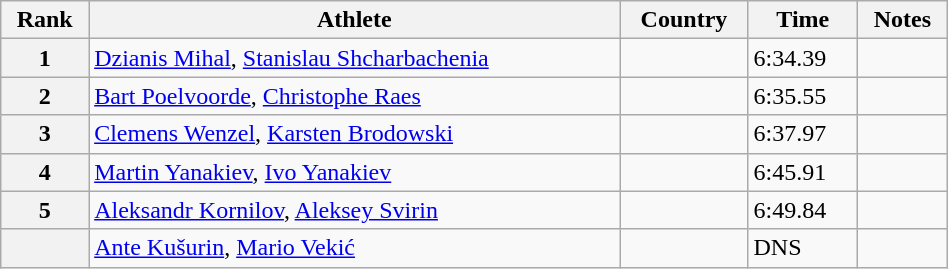<table class="wikitable" width=50%>
<tr>
<th>Rank</th>
<th>Athlete</th>
<th>Country</th>
<th>Time</th>
<th>Notes</th>
</tr>
<tr>
<th>1</th>
<td><a href='#'>Dzianis Mihal</a>, <a href='#'>Stanislau Shcharbachenia</a></td>
<td></td>
<td>6:34.39</td>
<td></td>
</tr>
<tr>
<th>2</th>
<td><a href='#'>Bart Poelvoorde</a>, <a href='#'>Christophe Raes</a></td>
<td></td>
<td>6:35.55</td>
<td></td>
</tr>
<tr>
<th>3</th>
<td><a href='#'>Clemens Wenzel</a>, <a href='#'>Karsten Brodowski</a></td>
<td></td>
<td>6:37.97</td>
<td></td>
</tr>
<tr>
<th>4</th>
<td><a href='#'>Martin Yanakiev</a>, <a href='#'>Ivo Yanakiev</a></td>
<td></td>
<td>6:45.91</td>
<td></td>
</tr>
<tr>
<th>5</th>
<td><a href='#'>Aleksandr Kornilov</a>, <a href='#'>Aleksey Svirin</a></td>
<td></td>
<td>6:49.84</td>
<td></td>
</tr>
<tr>
<th></th>
<td><a href='#'>Ante Kušurin</a>, <a href='#'>Mario Vekić</a></td>
<td></td>
<td>DNS</td>
<td></td>
</tr>
</table>
